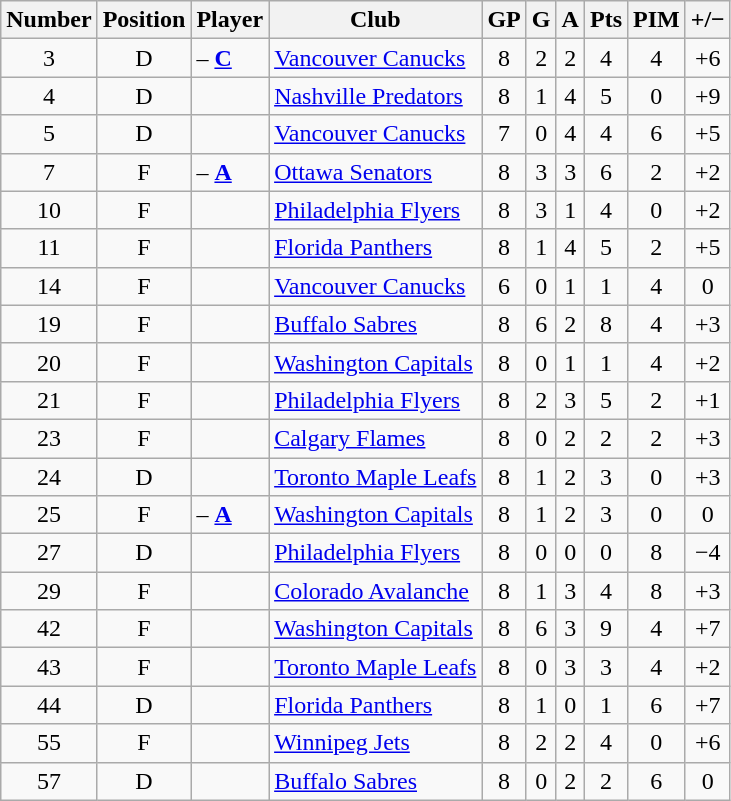<table class="wikitable sortable" style="text-align: center; border: 1px solid; border-spacing=0;">
<tr>
<th>Number</th>
<th>Position</th>
<th>Player</th>
<th>Club</th>
<th>GP</th>
<th>G</th>
<th>A</th>
<th>Pts</th>
<th>PIM</th>
<th>+/−</th>
</tr>
<tr>
<td>3</td>
<td>D</td>
<td align=left> – <strong><a href='#'>C</a></strong></td>
<td align=left> <a href='#'>Vancouver Canucks</a></td>
<td>8</td>
<td>2</td>
<td>2</td>
<td>4</td>
<td>4</td>
<td>+6</td>
</tr>
<tr>
<td>4</td>
<td>D</td>
<td align=left></td>
<td align=left> <a href='#'>Nashville Predators</a></td>
<td>8</td>
<td>1</td>
<td>4</td>
<td>5</td>
<td>0</td>
<td>+9</td>
</tr>
<tr>
<td>5</td>
<td>D</td>
<td align=left></td>
<td align=left> <a href='#'>Vancouver Canucks</a></td>
<td>7</td>
<td>0</td>
<td>4</td>
<td>4</td>
<td>6</td>
<td>+5</td>
</tr>
<tr>
<td>7</td>
<td>F</td>
<td align=left> – <strong><a href='#'>A</a></strong></td>
<td align=left> <a href='#'>Ottawa Senators</a></td>
<td>8</td>
<td>3</td>
<td>3</td>
<td>6</td>
<td>2</td>
<td>+2</td>
</tr>
<tr>
<td>10</td>
<td>F</td>
<td align=left></td>
<td align=left> <a href='#'>Philadelphia Flyers</a></td>
<td>8</td>
<td>3</td>
<td>1</td>
<td>4</td>
<td>0</td>
<td>+2</td>
</tr>
<tr>
<td>11</td>
<td>F</td>
<td align=left></td>
<td align=left> <a href='#'>Florida Panthers</a></td>
<td>8</td>
<td>1</td>
<td>4</td>
<td>5</td>
<td>2</td>
<td>+5</td>
</tr>
<tr>
<td>14</td>
<td>F</td>
<td align=left></td>
<td align=left> <a href='#'>Vancouver Canucks</a></td>
<td>6</td>
<td>0</td>
<td>1</td>
<td>1</td>
<td>4</td>
<td>0</td>
</tr>
<tr>
<td>19</td>
<td>F</td>
<td align=left></td>
<td align=left> <a href='#'>Buffalo Sabres</a></td>
<td>8</td>
<td>6</td>
<td>2</td>
<td>8</td>
<td>4</td>
<td>+3</td>
</tr>
<tr>
<td>20</td>
<td>F</td>
<td align=left></td>
<td align=left> <a href='#'>Washington Capitals</a></td>
<td>8</td>
<td>0</td>
<td>1</td>
<td>1</td>
<td>4</td>
<td>+2</td>
</tr>
<tr>
<td>21</td>
<td>F</td>
<td align=left></td>
<td align=left> <a href='#'>Philadelphia Flyers</a></td>
<td>8</td>
<td>2</td>
<td>3</td>
<td>5</td>
<td>2</td>
<td>+1</td>
</tr>
<tr>
<td>23</td>
<td>F</td>
<td align=left></td>
<td align=left> <a href='#'>Calgary Flames</a></td>
<td>8</td>
<td>0</td>
<td>2</td>
<td>2</td>
<td>2</td>
<td>+3</td>
</tr>
<tr>
<td>24</td>
<td>D</td>
<td align=left></td>
<td align=left> <a href='#'>Toronto Maple Leafs</a></td>
<td>8</td>
<td>1</td>
<td>2</td>
<td>3</td>
<td>0</td>
<td>+3</td>
</tr>
<tr>
<td>25</td>
<td>F</td>
<td align=left> – <strong><a href='#'>A</a></strong></td>
<td align=left> <a href='#'>Washington Capitals</a></td>
<td>8</td>
<td>1</td>
<td>2</td>
<td>3</td>
<td>0</td>
<td>0</td>
</tr>
<tr>
<td>27</td>
<td>D</td>
<td align=left></td>
<td align=left> <a href='#'>Philadelphia Flyers</a></td>
<td>8</td>
<td>0</td>
<td>0</td>
<td>0</td>
<td>8</td>
<td>−4</td>
</tr>
<tr>
<td>29</td>
<td>F</td>
<td align=left></td>
<td align=left> <a href='#'>Colorado Avalanche</a></td>
<td>8</td>
<td>1</td>
<td>3</td>
<td>4</td>
<td>8</td>
<td>+3</td>
</tr>
<tr>
<td>42</td>
<td>F</td>
<td align=left></td>
<td align=left> <a href='#'>Washington Capitals</a></td>
<td>8</td>
<td>6</td>
<td>3</td>
<td>9</td>
<td>4</td>
<td>+7</td>
</tr>
<tr>
<td>43</td>
<td>F</td>
<td align=left></td>
<td align=left> <a href='#'>Toronto Maple Leafs</a></td>
<td>8</td>
<td>0</td>
<td>3</td>
<td>3</td>
<td>4</td>
<td>+2</td>
</tr>
<tr>
<td>44</td>
<td>D</td>
<td align=left></td>
<td align=left> <a href='#'>Florida Panthers</a></td>
<td>8</td>
<td>1</td>
<td>0</td>
<td>1</td>
<td>6</td>
<td>+7</td>
</tr>
<tr>
<td>55</td>
<td>F</td>
<td align=left></td>
<td align=left> <a href='#'>Winnipeg Jets</a></td>
<td>8</td>
<td>2</td>
<td>2</td>
<td>4</td>
<td>0</td>
<td>+6</td>
</tr>
<tr>
<td>57</td>
<td>D</td>
<td align=left></td>
<td align=left> <a href='#'>Buffalo Sabres</a></td>
<td>8</td>
<td>0</td>
<td>2</td>
<td>2</td>
<td>6</td>
<td>0</td>
</tr>
</table>
